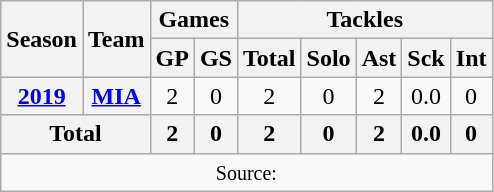<table class=wikitable style="text-align:center;">
<tr>
<th rowspan=2>Season</th>
<th rowspan=2>Team</th>
<th colspan=2>Games</th>
<th colspan=5>Tackles</th>
</tr>
<tr>
<th>GP</th>
<th>GS</th>
<th>Total</th>
<th>Solo</th>
<th>Ast</th>
<th>Sck</th>
<th>Int</th>
</tr>
<tr>
<th><a href='#'>2019</a></th>
<th><a href='#'>MIA</a></th>
<td>2</td>
<td>0</td>
<td>2</td>
<td>0</td>
<td>2</td>
<td>0.0</td>
<td>0</td>
</tr>
<tr>
<th colspan=2>Total</th>
<th>2</th>
<th>0</th>
<th>2</th>
<th>0</th>
<th>2</th>
<th>0.0</th>
<th>0</th>
</tr>
<tr>
<td colspan="9"><small>Source: </small></td>
</tr>
</table>
